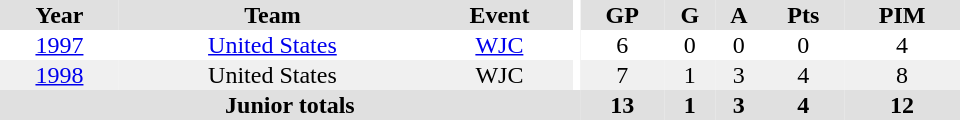<table border="0" cellpadding="1" cellspacing="0" ID="Table3" style="text-align:center; width:40em">
<tr bgcolor="#e0e0e0">
<th>Year</th>
<th>Team</th>
<th>Event</th>
<th rowspan="102" bgcolor="#ffffff"></th>
<th>GP</th>
<th>G</th>
<th>A</th>
<th>Pts</th>
<th>PIM</th>
</tr>
<tr>
<td><a href='#'>1997</a></td>
<td><a href='#'>United States</a></td>
<td><a href='#'>WJC</a></td>
<td>6</td>
<td>0</td>
<td>0</td>
<td>0</td>
<td>4</td>
</tr>
<tr bgcolor="#f0f0f0">
<td><a href='#'>1998</a></td>
<td>United States</td>
<td>WJC</td>
<td>7</td>
<td>1</td>
<td>3</td>
<td>4</td>
<td>8</td>
</tr>
<tr bgcolor="#e0e0e0">
<th colspan="4">Junior totals</th>
<th>13</th>
<th>1</th>
<th>3</th>
<th>4</th>
<th>12</th>
</tr>
</table>
